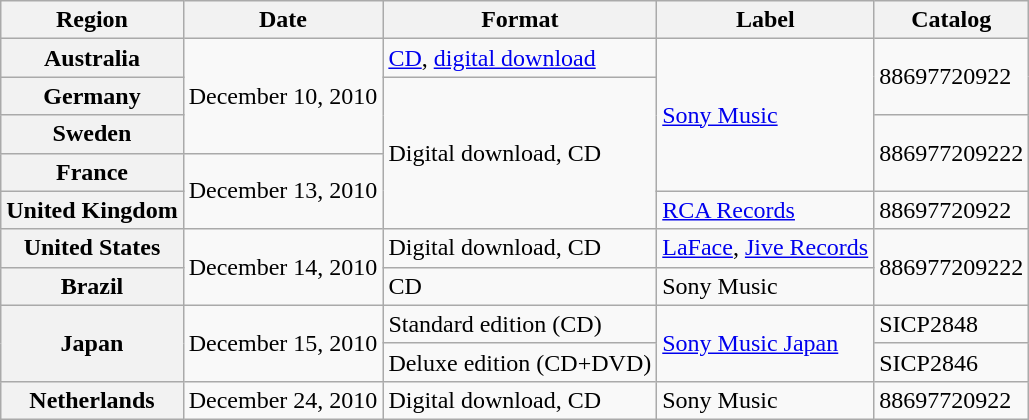<table class="wikitable plainrowheaders">
<tr>
<th scope="col">Region</th>
<th scope="col">Date</th>
<th scope="col">Format</th>
<th scope="col">Label</th>
<th scope="col">Catalog</th>
</tr>
<tr>
<th scope="row">Australia</th>
<td rowspan=3>December 10, 2010</td>
<td><a href='#'>CD</a>, <a href='#'>digital download</a></td>
<td rowspan=4><a href='#'>Sony Music</a></td>
<td rowspan="2">88697720922</td>
</tr>
<tr>
<th scope="row">Germany</th>
<td rowspan="4">Digital download, CD</td>
</tr>
<tr>
<th scope="row">Sweden</th>
<td rowspan="2">886977209222</td>
</tr>
<tr>
<th scope="row">France</th>
<td rowspan="2">December 13, 2010</td>
</tr>
<tr>
<th scope="row">United Kingdom</th>
<td><a href='#'>RCA Records</a></td>
<td>88697720922</td>
</tr>
<tr>
<th scope="row">United States</th>
<td rowspan="2">December 14, 2010</td>
<td>Digital download, CD</td>
<td><a href='#'>LaFace</a>, <a href='#'>Jive Records</a></td>
<td rowspan="2">886977209222</td>
</tr>
<tr>
<th scope="row">Brazil</th>
<td>CD</td>
<td>Sony Music</td>
</tr>
<tr>
<th scope="row" rowspan="2">Japan</th>
<td rowspan="2">December 15, 2010</td>
<td>Standard edition (CD)</td>
<td rowspan="2"><a href='#'>Sony Music Japan</a></td>
<td>SICP2848</td>
</tr>
<tr>
<td>Deluxe edition (CD+DVD)</td>
<td>SICP2846</td>
</tr>
<tr>
<th scope="row">Netherlands</th>
<td>December 24, 2010</td>
<td>Digital download, CD</td>
<td>Sony Music</td>
<td>88697720922</td>
</tr>
</table>
